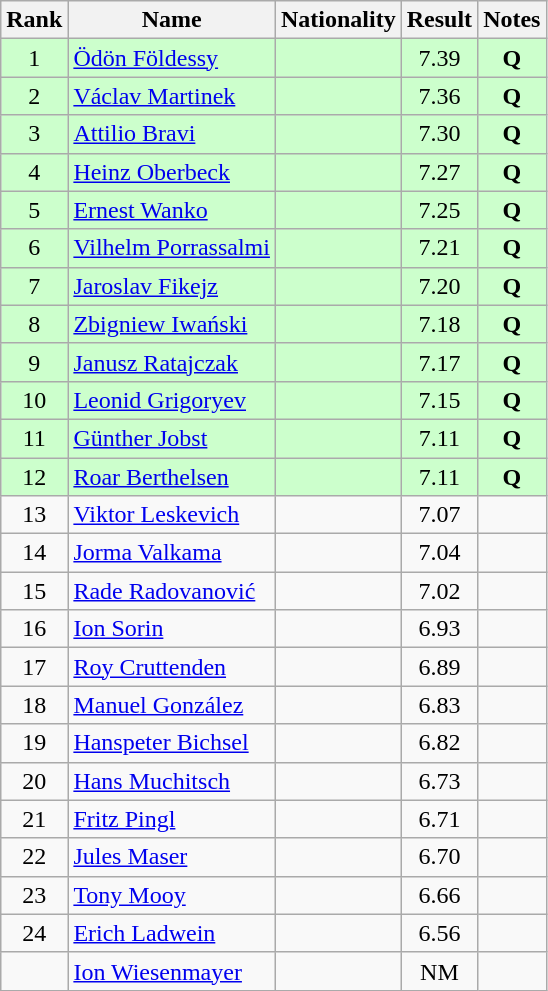<table class="wikitable sortable" style="text-align:center">
<tr>
<th>Rank</th>
<th>Name</th>
<th>Nationality</th>
<th>Result</th>
<th>Notes</th>
</tr>
<tr bgcolor=ccffcc>
<td>1</td>
<td align=left><a href='#'>Ödön Földessy</a></td>
<td align=left></td>
<td>7.39</td>
<td><strong>Q</strong></td>
</tr>
<tr bgcolor=ccffcc>
<td>2</td>
<td align=left><a href='#'>Václav Martinek</a></td>
<td align=left></td>
<td>7.36</td>
<td><strong>Q</strong></td>
</tr>
<tr bgcolor=ccffcc>
<td>3</td>
<td align=left><a href='#'>Attilio Bravi</a></td>
<td align=left></td>
<td>7.30</td>
<td><strong>Q</strong></td>
</tr>
<tr bgcolor=ccffcc>
<td>4</td>
<td align=left><a href='#'>Heinz Oberbeck</a></td>
<td align=left></td>
<td>7.27</td>
<td><strong>Q</strong></td>
</tr>
<tr bgcolor=ccffcc>
<td>5</td>
<td align=left><a href='#'>Ernest Wanko</a></td>
<td align=left></td>
<td>7.25</td>
<td><strong>Q</strong></td>
</tr>
<tr bgcolor=ccffcc>
<td>6</td>
<td align=left><a href='#'>Vilhelm Porrassalmi</a></td>
<td align=left></td>
<td>7.21</td>
<td><strong>Q</strong></td>
</tr>
<tr bgcolor=ccffcc>
<td>7</td>
<td align=left><a href='#'>Jaroslav Fikejz</a></td>
<td align=left></td>
<td>7.20</td>
<td><strong>Q</strong></td>
</tr>
<tr bgcolor=ccffcc>
<td>8</td>
<td align=left><a href='#'>Zbigniew Iwański</a></td>
<td align=left></td>
<td>7.18</td>
<td><strong>Q</strong></td>
</tr>
<tr bgcolor=ccffcc>
<td>9</td>
<td align=left><a href='#'>Janusz Ratajczak</a></td>
<td align=left></td>
<td>7.17</td>
<td><strong>Q</strong></td>
</tr>
<tr bgcolor=ccffcc>
<td>10</td>
<td align=left><a href='#'>Leonid Grigoryev</a></td>
<td align=left></td>
<td>7.15</td>
<td><strong>Q</strong></td>
</tr>
<tr bgcolor=ccffcc>
<td>11</td>
<td align=left><a href='#'>Günther Jobst</a></td>
<td align=left></td>
<td>7.11</td>
<td><strong>Q</strong></td>
</tr>
<tr bgcolor=ccffcc>
<td>12</td>
<td align=left><a href='#'>Roar Berthelsen</a></td>
<td align=left></td>
<td>7.11</td>
<td><strong>Q</strong></td>
</tr>
<tr>
<td>13</td>
<td align=left><a href='#'>Viktor Leskevich</a></td>
<td align=left></td>
<td>7.07</td>
<td></td>
</tr>
<tr>
<td>14</td>
<td align=left><a href='#'>Jorma Valkama</a></td>
<td align=left></td>
<td>7.04</td>
<td></td>
</tr>
<tr>
<td>15</td>
<td align=left><a href='#'>Rade Radovanović</a></td>
<td align=left></td>
<td>7.02</td>
<td></td>
</tr>
<tr>
<td>16</td>
<td align=left><a href='#'>Ion Sorin</a></td>
<td align=left></td>
<td>6.93</td>
<td></td>
</tr>
<tr>
<td>17</td>
<td align=left><a href='#'>Roy Cruttenden</a></td>
<td align=left></td>
<td>6.89</td>
<td></td>
</tr>
<tr>
<td>18</td>
<td align=left><a href='#'>Manuel González</a></td>
<td align=left></td>
<td>6.83</td>
<td></td>
</tr>
<tr>
<td>19</td>
<td align=left><a href='#'>Hanspeter Bichsel</a></td>
<td align=left></td>
<td>6.82</td>
<td></td>
</tr>
<tr>
<td>20</td>
<td align=left><a href='#'>Hans Muchitsch</a></td>
<td align=left></td>
<td>6.73</td>
<td></td>
</tr>
<tr>
<td>21</td>
<td align=left><a href='#'>Fritz Pingl</a></td>
<td align=left></td>
<td>6.71</td>
<td></td>
</tr>
<tr>
<td>22</td>
<td align=left><a href='#'>Jules Maser</a></td>
<td align=left></td>
<td>6.70</td>
<td></td>
</tr>
<tr>
<td>23</td>
<td align=left><a href='#'>Tony Mooy</a></td>
<td align=left></td>
<td>6.66</td>
<td></td>
</tr>
<tr>
<td>24</td>
<td align=left><a href='#'>Erich Ladwein</a></td>
<td align=left></td>
<td>6.56</td>
<td></td>
</tr>
<tr>
<td></td>
<td align=left><a href='#'>Ion Wiesenmayer</a></td>
<td align=left></td>
<td>NM</td>
<td></td>
</tr>
</table>
